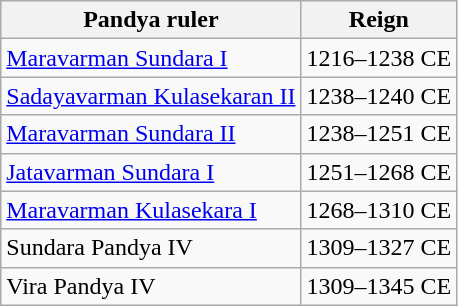<table class="wikitable">
<tr>
<th>Pandya ruler</th>
<th>Reign</th>
</tr>
<tr>
<td><a href='#'>Maravarman Sundara I</a></td>
<td>1216–1238 CE</td>
</tr>
<tr>
<td><a href='#'>Sadayavarman Kulasekaran II</a></td>
<td>1238–1240 CE</td>
</tr>
<tr>
<td><a href='#'>Maravarman Sundara II</a></td>
<td>1238–1251 CE</td>
</tr>
<tr>
<td><a href='#'>Jatavarman Sundara I</a></td>
<td>1251–1268 CE</td>
</tr>
<tr>
<td><a href='#'>Maravarman Kulasekara I</a></td>
<td>1268–1310 CE</td>
</tr>
<tr>
<td>Sundara Pandya IV</td>
<td>1309–1327 CE</td>
</tr>
<tr>
<td>Vira Pandya IV</td>
<td>1309–1345 CE</td>
</tr>
</table>
